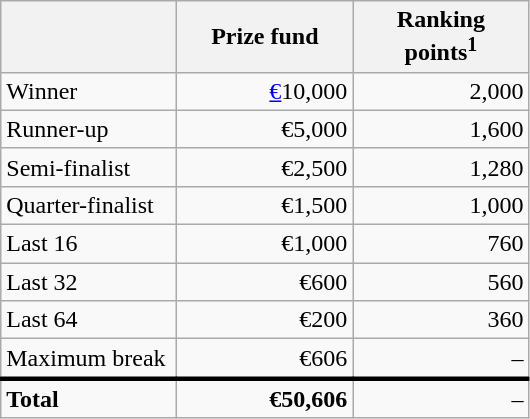<table class="wikitable">
<tr>
<th width=110px></th>
<th width=110px align="right">Prize fund</th>
<th width=110px align="right">Ranking points<sup>1</sup></th>
</tr>
<tr>
<td>Winner</td>
<td align="right"><a href='#'>€</a>10,000</td>
<td align="right">2,000</td>
</tr>
<tr>
<td>Runner-up</td>
<td align="right">€5,000</td>
<td align="right">1,600</td>
</tr>
<tr>
<td>Semi-finalist</td>
<td align="right">€2,500</td>
<td align="right">1,280</td>
</tr>
<tr>
<td>Quarter-finalist</td>
<td align="right">€1,500</td>
<td align="right">1,000</td>
</tr>
<tr>
<td>Last 16</td>
<td align="right">€1,000</td>
<td align="right">760</td>
</tr>
<tr>
<td>Last 32</td>
<td align="right">€600</td>
<td align="right">560</td>
</tr>
<tr>
<td>Last 64</td>
<td align="right">€200</td>
<td align="right">360</td>
</tr>
<tr>
<td>Maximum break</td>
<td align="right">€606</td>
<td align="right">–</td>
</tr>
<tr style="border-top:medium solid">
<td><strong>Total</strong></td>
<td align="right"><strong>€50,606</strong></td>
<td align="right">–</td>
</tr>
</table>
